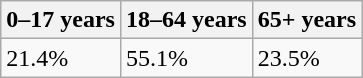<table class="wikitable">
<tr>
<th>0–17 years</th>
<th>18–64 years</th>
<th>65+ years</th>
</tr>
<tr>
<td>21.4%</td>
<td>55.1%</td>
<td>23.5%</td>
</tr>
</table>
